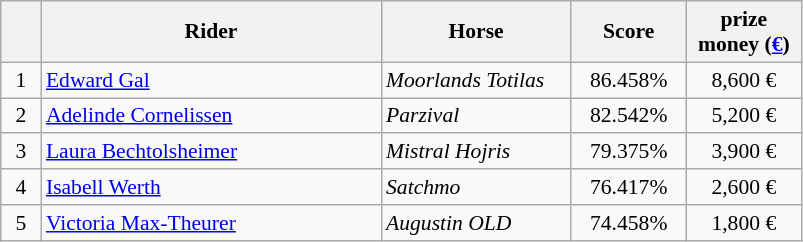<table class="wikitable" style="font-size: 90%">
<tr>
<th width=20></th>
<th width=220>Rider</th>
<th width=120>Horse</th>
<th width=70>Score</th>
<th width=70>prize<br>money (<a href='#'>€</a>)</th>
</tr>
<tr>
<td align=center>1</td>
<td> <a href='#'>Edward Gal</a></td>
<td><em>Moorlands Totilas</em></td>
<td align=center>86.458%</td>
<td align=center>8,600 €</td>
</tr>
<tr>
<td align=center>2</td>
<td> <a href='#'>Adelinde Cornelissen</a></td>
<td><em>Parzival</em></td>
<td align=center>82.542%</td>
<td align=center>5,200 €</td>
</tr>
<tr>
<td align=center>3</td>
<td> <a href='#'>Laura Bechtolsheimer</a></td>
<td><em>Mistral Hojris</em></td>
<td align=center>79.375%</td>
<td align=center>3,900 €</td>
</tr>
<tr>
<td align=center>4</td>
<td> <a href='#'>Isabell Werth</a></td>
<td><em>Satchmo</em></td>
<td align=center>76.417%</td>
<td align=center>2,600 €</td>
</tr>
<tr>
<td align=center>5</td>
<td> <a href='#'>Victoria Max-Theurer</a></td>
<td><em>Augustin OLD</em></td>
<td align=center>74.458%</td>
<td align=center>1,800 €</td>
</tr>
</table>
